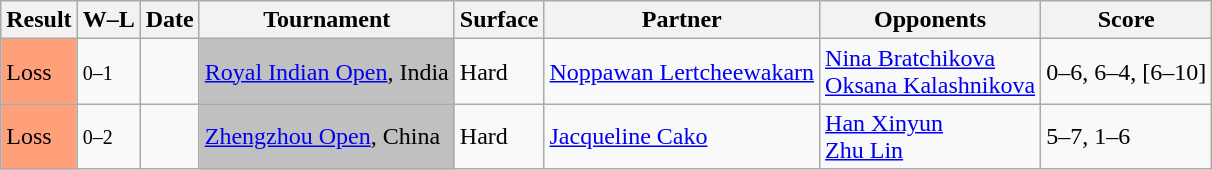<table class="sortable wikitable">
<tr>
<th>Result</th>
<th class="unsortable">W–L</th>
<th>Date</th>
<th>Tournament</th>
<th>Surface</th>
<th>Partner</th>
<th>Opponents</th>
<th class="unsortable">Score</th>
</tr>
<tr>
<td style="background:#ffa07a;">Loss</td>
<td><small>0–1</small></td>
<td><a href='#'></a></td>
<td style="background:silver;"><a href='#'>Royal Indian Open</a>, India</td>
<td>Hard</td>
<td> <a href='#'>Noppawan Lertcheewakarn</a></td>
<td> <a href='#'>Nina Bratchikova</a> <br>  <a href='#'>Oksana Kalashnikova</a></td>
<td>0–6, 6–4, [6–10]</td>
</tr>
<tr>
<td style="background:#ffa07a;">Loss</td>
<td><small>0–2</small></td>
<td><a href='#'></a></td>
<td style="background:silver;"><a href='#'>Zhengzhou Open</a>, China</td>
<td>Hard</td>
<td> <a href='#'>Jacqueline Cako</a></td>
<td> <a href='#'>Han Xinyun</a> <br>  <a href='#'>Zhu Lin</a></td>
<td>5–7, 1–6</td>
</tr>
</table>
